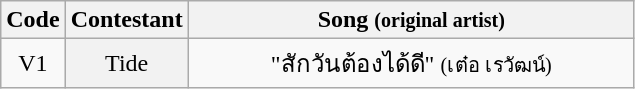<table class="wikitable" style="text-align:center;">
<tr>
<th scope="col">Code</th>
<th scope="col">Contestant</th>
<th style="width:290px;" scope="col">Song <small>(original artist)</small></th>
</tr>
<tr>
<td>V1</td>
<th scope="row" style="font-weight:normal;">Tide</th>
<td>"สักวันต้องได้ดี" <small>(เต๋อ เรวัฒน์)</small></td>
</tr>
</table>
